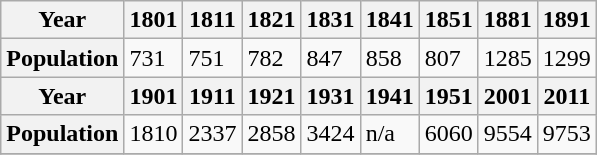<table border="1" class="wikitable" align="center">
<tr>
<th>Year</th>
<th>1801</th>
<th>1811</th>
<th>1821</th>
<th>1831</th>
<th>1841</th>
<th>1851</th>
<th>1881</th>
<th>1891</th>
</tr>
<tr>
<th>Population</th>
<td>731</td>
<td>751</td>
<td>782</td>
<td>847</td>
<td>858</td>
<td>807</td>
<td>1285</td>
<td>1299</td>
</tr>
<tr>
<th>Year</th>
<th>1901</th>
<th>1911</th>
<th>1921</th>
<th>1931</th>
<th>1941</th>
<th>1951</th>
<th>2001</th>
<th>2011</th>
</tr>
<tr>
<th>Population</th>
<td>1810</td>
<td>2337</td>
<td>2858</td>
<td>3424</td>
<td>n/a</td>
<td>6060</td>
<td>9554</td>
<td>9753</td>
</tr>
<tr>
</tr>
</table>
